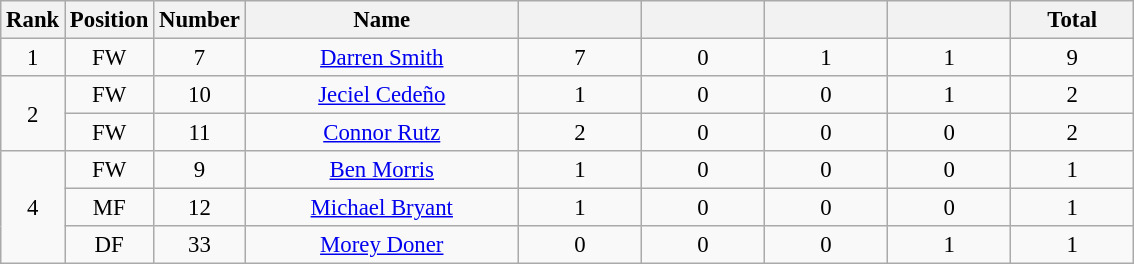<table class="wikitable" style="font-size: 95%; text-align: center;">
<tr>
<th width=30>Rank</th>
<th width=30>Position</th>
<th width=30>Number</th>
<th width=175>Name</th>
<th width=75></th>
<th width=75></th>
<th width=75></th>
<th width=75></th>
<th width=75><strong>Total</strong></th>
</tr>
<tr>
<td>1</td>
<td>FW</td>
<td>7</td>
<td><a href='#'>Darren Smith</a></td>
<td>7</td>
<td>0</td>
<td>1</td>
<td>1</td>
<td>9</td>
</tr>
<tr>
<td rowspan="2">2</td>
<td>FW</td>
<td>10</td>
<td><a href='#'>Jeciel Cedeño</a></td>
<td>1</td>
<td>0</td>
<td>0</td>
<td>1</td>
<td>2</td>
</tr>
<tr>
<td>FW</td>
<td>11</td>
<td><a href='#'>Connor Rutz</a></td>
<td>2</td>
<td>0</td>
<td>0</td>
<td>0</td>
<td>2</td>
</tr>
<tr>
<td rowspan="3">4</td>
<td>FW</td>
<td>9</td>
<td><a href='#'>Ben Morris</a></td>
<td>1</td>
<td>0</td>
<td>0</td>
<td>0</td>
<td>1</td>
</tr>
<tr>
<td>MF</td>
<td>12</td>
<td><a href='#'>Michael Bryant</a></td>
<td>1</td>
<td>0</td>
<td>0</td>
<td>0</td>
<td>1</td>
</tr>
<tr>
<td>DF</td>
<td>33</td>
<td><a href='#'>Morey Doner</a></td>
<td>0</td>
<td>0</td>
<td>0</td>
<td>1</td>
<td>1</td>
</tr>
</table>
